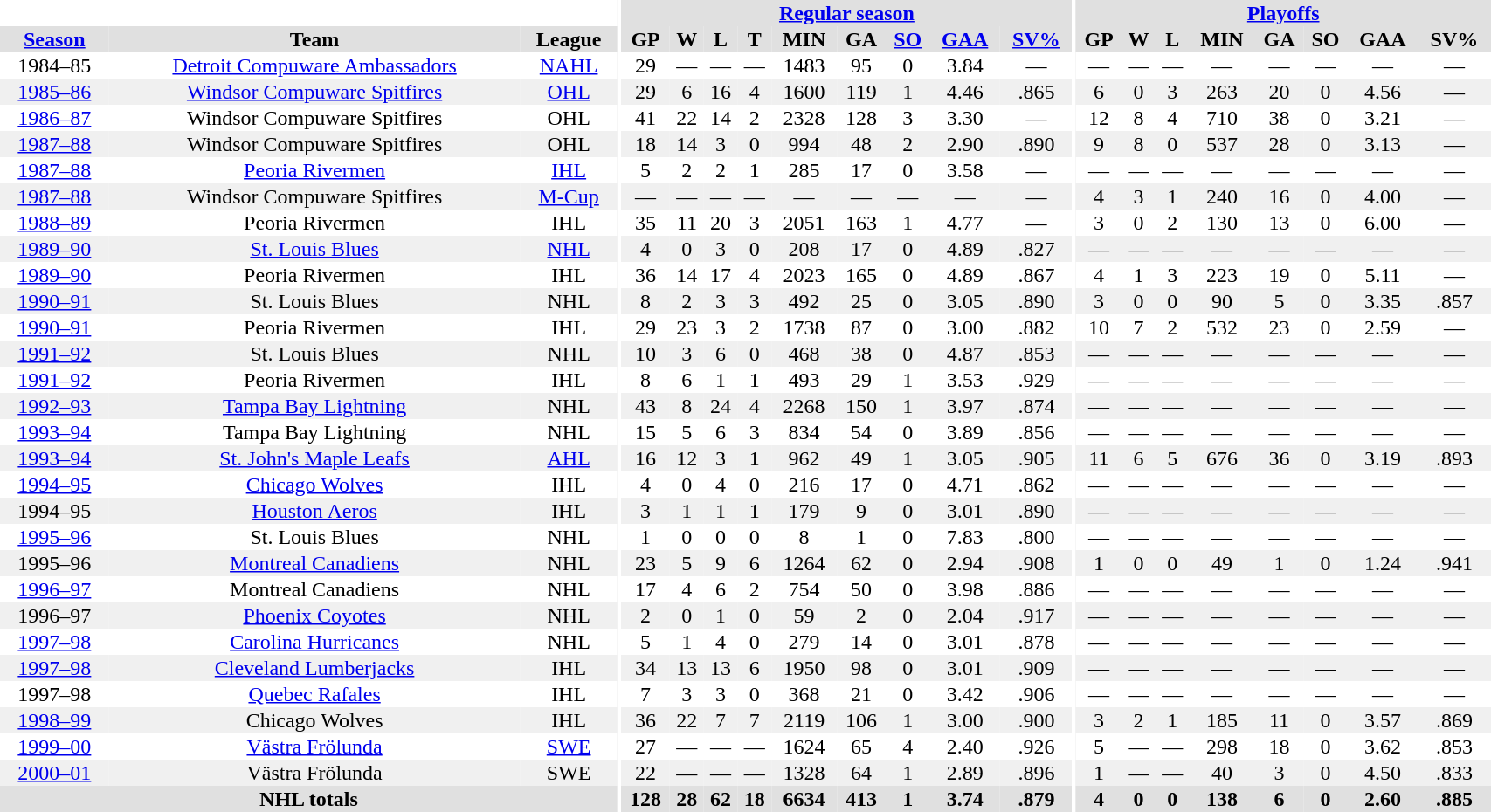<table border="0" cellpadding="1" cellspacing="0" style="width:90%; text-align:center;">
<tr bgcolor="#e0e0e0">
<th colspan="3" bgcolor="#ffffff"></th>
<th rowspan="99" bgcolor="#ffffff"></th>
<th colspan="9" bgcolor="#e0e0e0"><a href='#'>Regular season</a></th>
<th rowspan="99" bgcolor="#ffffff"></th>
<th colspan="8" bgcolor="#e0e0e0"><a href='#'>Playoffs</a></th>
</tr>
<tr bgcolor="#e0e0e0">
<th><a href='#'>Season</a></th>
<th>Team</th>
<th>League</th>
<th>GP</th>
<th>W</th>
<th>L</th>
<th>T</th>
<th>MIN</th>
<th>GA</th>
<th><a href='#'>SO</a></th>
<th><a href='#'>GAA</a></th>
<th><a href='#'>SV%</a></th>
<th>GP</th>
<th>W</th>
<th>L</th>
<th>MIN</th>
<th>GA</th>
<th>SO</th>
<th>GAA</th>
<th>SV%</th>
</tr>
<tr>
<td>1984–85</td>
<td><a href='#'>Detroit Compuware Ambassadors</a></td>
<td><a href='#'>NAHL</a></td>
<td>29</td>
<td>—</td>
<td>—</td>
<td>—</td>
<td>1483</td>
<td>95</td>
<td>0</td>
<td>3.84</td>
<td>—</td>
<td>—</td>
<td>—</td>
<td>—</td>
<td>—</td>
<td>—</td>
<td>—</td>
<td>—</td>
<td>—</td>
</tr>
<tr bgcolor="#f0f0f0">
<td><a href='#'>1985–86</a></td>
<td><a href='#'>Windsor Compuware Spitfires</a></td>
<td><a href='#'>OHL</a></td>
<td>29</td>
<td>6</td>
<td>16</td>
<td>4</td>
<td>1600</td>
<td>119</td>
<td>1</td>
<td>4.46</td>
<td>.865</td>
<td>6</td>
<td>0</td>
<td>3</td>
<td>263</td>
<td>20</td>
<td>0</td>
<td>4.56</td>
<td>—</td>
</tr>
<tr>
<td><a href='#'>1986–87</a></td>
<td>Windsor Compuware Spitfires</td>
<td>OHL</td>
<td>41</td>
<td>22</td>
<td>14</td>
<td>2</td>
<td>2328</td>
<td>128</td>
<td>3</td>
<td>3.30</td>
<td>—</td>
<td>12</td>
<td>8</td>
<td>4</td>
<td>710</td>
<td>38</td>
<td>0</td>
<td>3.21</td>
<td>—</td>
</tr>
<tr bgcolor="#f0f0f0">
<td><a href='#'>1987–88</a></td>
<td>Windsor Compuware Spitfires</td>
<td>OHL</td>
<td>18</td>
<td>14</td>
<td>3</td>
<td>0</td>
<td>994</td>
<td>48</td>
<td>2</td>
<td>2.90</td>
<td>.890</td>
<td>9</td>
<td>8</td>
<td>0</td>
<td>537</td>
<td>28</td>
<td>0</td>
<td>3.13</td>
<td>—</td>
</tr>
<tr>
<td><a href='#'>1987–88</a></td>
<td><a href='#'>Peoria Rivermen</a></td>
<td><a href='#'>IHL</a></td>
<td>5</td>
<td>2</td>
<td>2</td>
<td>1</td>
<td>285</td>
<td>17</td>
<td>0</td>
<td>3.58</td>
<td>—</td>
<td>—</td>
<td>—</td>
<td>—</td>
<td>—</td>
<td>—</td>
<td>—</td>
<td>—</td>
<td>—</td>
</tr>
<tr bgcolor="#f0f0f0">
<td><a href='#'>1987–88</a></td>
<td>Windsor Compuware Spitfires</td>
<td><a href='#'>M-Cup</a></td>
<td>—</td>
<td>—</td>
<td>—</td>
<td>—</td>
<td>—</td>
<td>—</td>
<td>—</td>
<td>—</td>
<td>—</td>
<td>4</td>
<td>3</td>
<td>1</td>
<td>240</td>
<td>16</td>
<td>0</td>
<td>4.00</td>
<td>—</td>
</tr>
<tr>
<td><a href='#'>1988–89</a></td>
<td>Peoria Rivermen</td>
<td>IHL</td>
<td>35</td>
<td>11</td>
<td>20</td>
<td>3</td>
<td>2051</td>
<td>163</td>
<td>1</td>
<td>4.77</td>
<td>—</td>
<td>3</td>
<td>0</td>
<td>2</td>
<td>130</td>
<td>13</td>
<td>0</td>
<td>6.00</td>
<td>—</td>
</tr>
<tr bgcolor="#f0f0f0">
<td><a href='#'>1989–90</a></td>
<td><a href='#'>St. Louis Blues</a></td>
<td><a href='#'>NHL</a></td>
<td>4</td>
<td>0</td>
<td>3</td>
<td>0</td>
<td>208</td>
<td>17</td>
<td>0</td>
<td>4.89</td>
<td>.827</td>
<td>—</td>
<td>—</td>
<td>—</td>
<td>—</td>
<td>—</td>
<td>—</td>
<td>—</td>
<td>—</td>
</tr>
<tr>
<td><a href='#'>1989–90</a></td>
<td>Peoria Rivermen</td>
<td>IHL</td>
<td>36</td>
<td>14</td>
<td>17</td>
<td>4</td>
<td>2023</td>
<td>165</td>
<td>0</td>
<td>4.89</td>
<td>.867</td>
<td>4</td>
<td>1</td>
<td>3</td>
<td>223</td>
<td>19</td>
<td>0</td>
<td>5.11</td>
<td>—</td>
</tr>
<tr bgcolor="#f0f0f0">
<td><a href='#'>1990–91</a></td>
<td>St. Louis Blues</td>
<td>NHL</td>
<td>8</td>
<td>2</td>
<td>3</td>
<td>3</td>
<td>492</td>
<td>25</td>
<td>0</td>
<td>3.05</td>
<td>.890</td>
<td>3</td>
<td>0</td>
<td>0</td>
<td>90</td>
<td>5</td>
<td>0</td>
<td>3.35</td>
<td>.857</td>
</tr>
<tr>
<td><a href='#'>1990–91</a></td>
<td>Peoria Rivermen</td>
<td>IHL</td>
<td>29</td>
<td>23</td>
<td>3</td>
<td>2</td>
<td>1738</td>
<td>87</td>
<td>0</td>
<td>3.00</td>
<td>.882</td>
<td>10</td>
<td>7</td>
<td>2</td>
<td>532</td>
<td>23</td>
<td>0</td>
<td>2.59</td>
<td>—</td>
</tr>
<tr bgcolor="#f0f0f0">
<td><a href='#'>1991–92</a></td>
<td>St. Louis Blues</td>
<td>NHL</td>
<td>10</td>
<td>3</td>
<td>6</td>
<td>0</td>
<td>468</td>
<td>38</td>
<td>0</td>
<td>4.87</td>
<td>.853</td>
<td>—</td>
<td>—</td>
<td>—</td>
<td>—</td>
<td>—</td>
<td>—</td>
<td>—</td>
<td>—</td>
</tr>
<tr>
<td><a href='#'>1991–92</a></td>
<td>Peoria Rivermen</td>
<td>IHL</td>
<td>8</td>
<td>6</td>
<td>1</td>
<td>1</td>
<td>493</td>
<td>29</td>
<td>1</td>
<td>3.53</td>
<td>.929</td>
<td>—</td>
<td>—</td>
<td>—</td>
<td>—</td>
<td>—</td>
<td>—</td>
<td>—</td>
<td>—</td>
</tr>
<tr bgcolor="#f0f0f0">
<td><a href='#'>1992–93</a></td>
<td><a href='#'>Tampa Bay Lightning</a></td>
<td>NHL</td>
<td>43</td>
<td>8</td>
<td>24</td>
<td>4</td>
<td>2268</td>
<td>150</td>
<td>1</td>
<td>3.97</td>
<td>.874</td>
<td>—</td>
<td>—</td>
<td>—</td>
<td>—</td>
<td>—</td>
<td>—</td>
<td>—</td>
<td>—</td>
</tr>
<tr>
<td><a href='#'>1993–94</a></td>
<td>Tampa Bay Lightning</td>
<td>NHL</td>
<td>15</td>
<td>5</td>
<td>6</td>
<td>3</td>
<td>834</td>
<td>54</td>
<td>0</td>
<td>3.89</td>
<td>.856</td>
<td>—</td>
<td>—</td>
<td>—</td>
<td>—</td>
<td>—</td>
<td>—</td>
<td>—</td>
<td>—</td>
</tr>
<tr bgcolor="#f0f0f0">
<td><a href='#'>1993–94</a></td>
<td><a href='#'>St. John's Maple Leafs</a></td>
<td><a href='#'>AHL</a></td>
<td>16</td>
<td>12</td>
<td>3</td>
<td>1</td>
<td>962</td>
<td>49</td>
<td>1</td>
<td>3.05</td>
<td>.905</td>
<td>11</td>
<td>6</td>
<td>5</td>
<td>676</td>
<td>36</td>
<td>0</td>
<td>3.19</td>
<td>.893</td>
</tr>
<tr>
<td><a href='#'>1994–95</a></td>
<td><a href='#'>Chicago Wolves</a></td>
<td>IHL</td>
<td>4</td>
<td>0</td>
<td>4</td>
<td>0</td>
<td>216</td>
<td>17</td>
<td>0</td>
<td>4.71</td>
<td>.862</td>
<td>—</td>
<td>—</td>
<td>—</td>
<td>—</td>
<td>—</td>
<td>—</td>
<td>—</td>
<td>—</td>
</tr>
<tr bgcolor="#f0f0f0">
<td>1994–95</td>
<td><a href='#'>Houston Aeros</a></td>
<td>IHL</td>
<td>3</td>
<td>1</td>
<td>1</td>
<td>1</td>
<td>179</td>
<td>9</td>
<td>0</td>
<td>3.01</td>
<td>.890</td>
<td>—</td>
<td>—</td>
<td>—</td>
<td>—</td>
<td>—</td>
<td>—</td>
<td>—</td>
<td>—</td>
</tr>
<tr>
<td><a href='#'>1995–96</a></td>
<td>St. Louis Blues</td>
<td>NHL</td>
<td>1</td>
<td>0</td>
<td>0</td>
<td>0</td>
<td>8</td>
<td>1</td>
<td>0</td>
<td>7.83</td>
<td>.800</td>
<td>—</td>
<td>—</td>
<td>—</td>
<td>—</td>
<td>—</td>
<td>—</td>
<td>—</td>
<td>—</td>
</tr>
<tr bgcolor="#f0f0f0">
<td>1995–96</td>
<td><a href='#'>Montreal Canadiens</a></td>
<td>NHL</td>
<td>23</td>
<td>5</td>
<td>9</td>
<td>6</td>
<td>1264</td>
<td>62</td>
<td>0</td>
<td>2.94</td>
<td>.908</td>
<td>1</td>
<td>0</td>
<td>0</td>
<td>49</td>
<td>1</td>
<td>0</td>
<td>1.24</td>
<td>.941</td>
</tr>
<tr>
<td><a href='#'>1996–97</a></td>
<td>Montreal Canadiens</td>
<td>NHL</td>
<td>17</td>
<td>4</td>
<td>6</td>
<td>2</td>
<td>754</td>
<td>50</td>
<td>0</td>
<td>3.98</td>
<td>.886</td>
<td>—</td>
<td>—</td>
<td>—</td>
<td>—</td>
<td>—</td>
<td>—</td>
<td>—</td>
<td>—</td>
</tr>
<tr bgcolor="#f0f0f0">
<td>1996–97</td>
<td><a href='#'>Phoenix Coyotes</a></td>
<td>NHL</td>
<td>2</td>
<td>0</td>
<td>1</td>
<td>0</td>
<td>59</td>
<td>2</td>
<td>0</td>
<td>2.04</td>
<td>.917</td>
<td>—</td>
<td>—</td>
<td>—</td>
<td>—</td>
<td>—</td>
<td>—</td>
<td>—</td>
<td>—</td>
</tr>
<tr>
<td><a href='#'>1997–98</a></td>
<td><a href='#'>Carolina Hurricanes</a></td>
<td>NHL</td>
<td>5</td>
<td>1</td>
<td>4</td>
<td>0</td>
<td>279</td>
<td>14</td>
<td>0</td>
<td>3.01</td>
<td>.878</td>
<td>—</td>
<td>—</td>
<td>—</td>
<td>—</td>
<td>—</td>
<td>—</td>
<td>—</td>
<td>—</td>
</tr>
<tr bgcolor="#f0f0f0">
<td><a href='#'>1997–98</a></td>
<td><a href='#'>Cleveland Lumberjacks</a></td>
<td>IHL</td>
<td>34</td>
<td>13</td>
<td>13</td>
<td>6</td>
<td>1950</td>
<td>98</td>
<td>0</td>
<td>3.01</td>
<td>.909</td>
<td>—</td>
<td>—</td>
<td>—</td>
<td>—</td>
<td>—</td>
<td>—</td>
<td>—</td>
<td>—</td>
</tr>
<tr>
<td>1997–98</td>
<td><a href='#'>Quebec Rafales</a></td>
<td>IHL</td>
<td>7</td>
<td>3</td>
<td>3</td>
<td>0</td>
<td>368</td>
<td>21</td>
<td>0</td>
<td>3.42</td>
<td>.906</td>
<td>—</td>
<td>—</td>
<td>—</td>
<td>—</td>
<td>—</td>
<td>—</td>
<td>—</td>
<td>—</td>
</tr>
<tr bgcolor="#f0f0f0">
<td><a href='#'>1998–99</a></td>
<td>Chicago Wolves</td>
<td>IHL</td>
<td>36</td>
<td>22</td>
<td>7</td>
<td>7</td>
<td>2119</td>
<td>106</td>
<td>1</td>
<td>3.00</td>
<td>.900</td>
<td>3</td>
<td>2</td>
<td>1</td>
<td>185</td>
<td>11</td>
<td>0</td>
<td>3.57</td>
<td>.869</td>
</tr>
<tr>
<td><a href='#'>1999–00</a></td>
<td><a href='#'>Västra Frölunda</a></td>
<td><a href='#'>SWE</a></td>
<td>27</td>
<td>—</td>
<td>—</td>
<td>—</td>
<td>1624</td>
<td>65</td>
<td>4</td>
<td>2.40</td>
<td>.926</td>
<td>5</td>
<td>—</td>
<td>—</td>
<td>298</td>
<td>18</td>
<td>0</td>
<td>3.62</td>
<td>.853</td>
</tr>
<tr bgcolor="#f0f0f0">
<td><a href='#'>2000–01</a></td>
<td>Västra Frölunda</td>
<td>SWE</td>
<td>22</td>
<td>—</td>
<td>—</td>
<td>—</td>
<td>1328</td>
<td>64</td>
<td>1</td>
<td>2.89</td>
<td>.896</td>
<td>1</td>
<td>—</td>
<td>—</td>
<td>40</td>
<td>3</td>
<td>0</td>
<td>4.50</td>
<td>.833</td>
</tr>
<tr bgcolor="#e0e0e0">
<th colspan=3>NHL totals</th>
<th>128</th>
<th>28</th>
<th>62</th>
<th>18</th>
<th>6634</th>
<th>413</th>
<th>1</th>
<th>3.74</th>
<th>.879</th>
<th>4</th>
<th>0</th>
<th>0</th>
<th>138</th>
<th>6</th>
<th>0</th>
<th>2.60</th>
<th>.885</th>
</tr>
</table>
